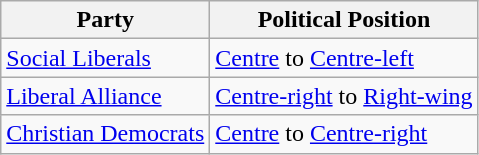<table class="wikitable mw-collapsible mw-collapsed">
<tr>
<th>Party</th>
<th>Political Position</th>
</tr>
<tr>
<td><a href='#'>Social Liberals</a></td>
<td><a href='#'>Centre</a> to <a href='#'>Centre-left</a></td>
</tr>
<tr>
<td><a href='#'>Liberal Alliance</a></td>
<td><a href='#'>Centre-right</a> to <a href='#'>Right-wing</a></td>
</tr>
<tr>
<td><a href='#'>Christian Democrats</a></td>
<td><a href='#'>Centre</a> to <a href='#'>Centre-right</a></td>
</tr>
</table>
